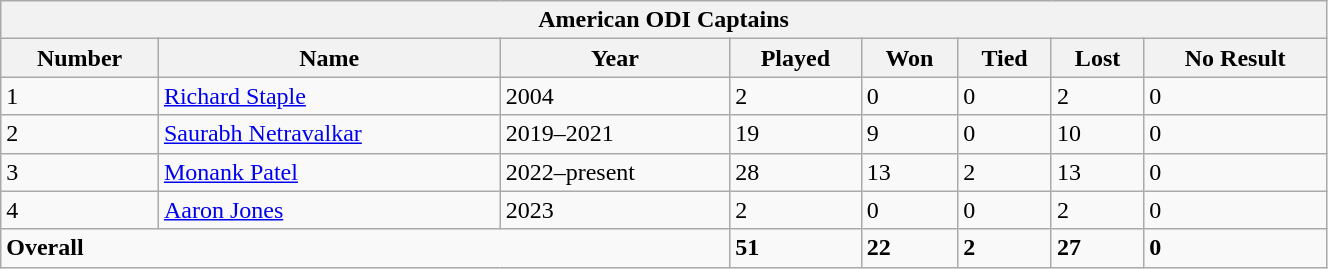<table class="wikitable" width="70%">
<tr>
<th bgcolor="#efefef" colspan=9>American ODI Captains</th>
</tr>
<tr bgcolor="#efefef">
<th>Number</th>
<th>Name</th>
<th>Year</th>
<th>Played</th>
<th>Won</th>
<th>Tied</th>
<th>Lost</th>
<th>No Result</th>
</tr>
<tr>
<td>1</td>
<td><a href='#'>Richard Staple</a></td>
<td>2004</td>
<td>2</td>
<td>0</td>
<td>0</td>
<td>2</td>
<td>0</td>
</tr>
<tr>
<td>2</td>
<td><a href='#'>Saurabh Netravalkar</a></td>
<td>2019–2021</td>
<td>19</td>
<td>9</td>
<td>0</td>
<td>10</td>
<td>0</td>
</tr>
<tr>
<td>3</td>
<td><a href='#'>Monank Patel</a></td>
<td>2022–present</td>
<td>28</td>
<td>13</td>
<td>2</td>
<td>13</td>
<td>0</td>
</tr>
<tr>
<td>4</td>
<td><a href='#'>Aaron Jones</a></td>
<td>2023</td>
<td>2</td>
<td>0</td>
<td>0</td>
<td>2</td>
<td>0</td>
</tr>
<tr>
<td colspan="3"><strong>Overall</strong></td>
<td><strong>51</strong></td>
<td><strong>22</strong></td>
<td><strong>2</strong></td>
<td><strong>27</strong></td>
<td><strong>0</strong></td>
</tr>
</table>
